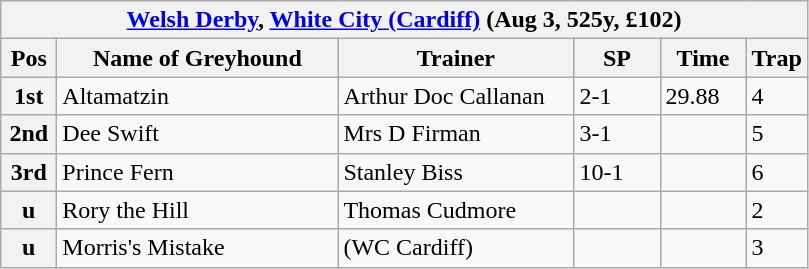<table class="wikitable">
<tr>
<th colspan="6"><a href='#'>Welsh Derby</a>, <a href='#'>White City (Cardiff)</a> (Aug 3, 525y, £102)</th>
</tr>
<tr>
<th width=30>Pos</th>
<th width=180>Name of Greyhound</th>
<th width=150>Trainer</th>
<th width=50>SP</th>
<th width=50>Time</th>
<th width=30>Trap</th>
</tr>
<tr>
<th>1st</th>
<td>Altamatzin</td>
<td>Arthur Doc Callanan</td>
<td>2-1</td>
<td>29.88</td>
<td>4</td>
</tr>
<tr>
<th>2nd</th>
<td>Dee Swift</td>
<td>Mrs D Firman</td>
<td>3-1</td>
<td></td>
<td>5</td>
</tr>
<tr>
<th>3rd</th>
<td>Prince Fern</td>
<td>Stanley Biss</td>
<td>10-1</td>
<td></td>
<td>6</td>
</tr>
<tr>
<th>u</th>
<td>Rory the Hill</td>
<td>Thomas Cudmore</td>
<td></td>
<td></td>
<td>2</td>
</tr>
<tr>
<th>u</th>
<td>Morris's Mistake</td>
<td>(WC Cardiff)</td>
<td></td>
<td></td>
<td>3</td>
</tr>
</table>
